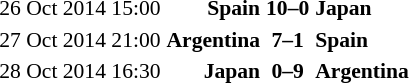<table style="font-size:90%; margin: 0 auto;">
<tr>
<td>26 Oct 2014 15:00</td>
<td align="right"><strong>Spain</strong> </td>
<td align="center"><strong>10–0</strong></td>
<td> <strong>Japan</strong></td>
</tr>
<tr>
<td>27 Oct 2014 21:00</td>
<td align="right"><strong>Argentina</strong> </td>
<td align="center"><strong>7–1</strong></td>
<td> <strong>Spain</strong></td>
</tr>
<tr>
<td>28 Oct 2014 16:30</td>
<td align="right"><strong>Japan</strong> </td>
<td align="center"><strong>0–9</strong></td>
<td> <strong>Argentina</strong></td>
</tr>
<tr>
</tr>
</table>
